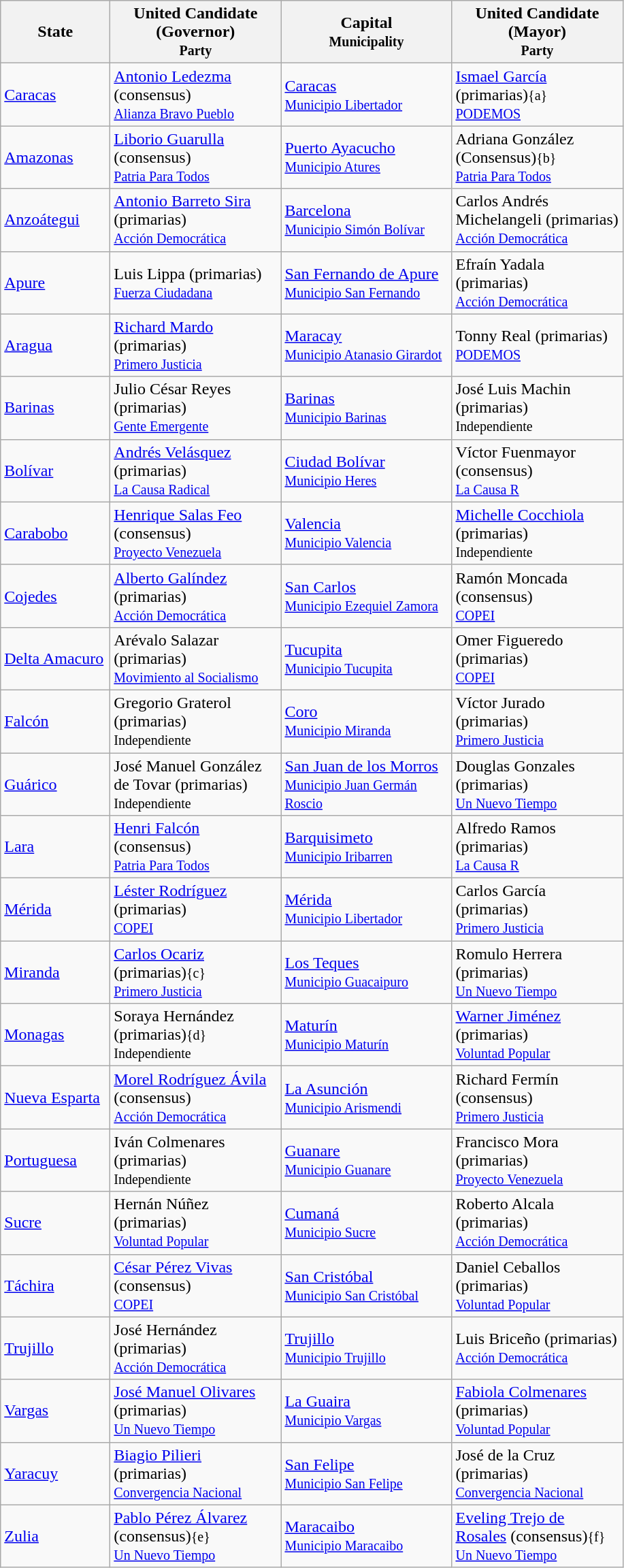<table class="wikitable">
<tr style="background:#efefef;">
<th style="width:100px"><strong>State</strong></th>
<th style="width:160px"><strong>United Candidate (Governor)<br><small>Party</small></strong></th>
<th style="width:160px"><strong>Capital<br><small>Municipality</small></strong></th>
<th style="width:160px"><strong>United Candidate (Mayor)<br><small>Party</small></strong></th>
</tr>
<tr>
<td><a href='#'>Caracas</a></td>
<td><a href='#'>Antonio Ledezma</a> (consensus)<br><small><a href='#'>Alianza Bravo Pueblo</a></small></td>
<td><a href='#'>Caracas</a><br><small><a href='#'>Municipio Libertador</a></small></td>
<td><a href='#'>Ismael García</a> (primarias)<small>{a}</small><br><small><a href='#'>PODEMOS</a></small></td>
</tr>
<tr>
<td><a href='#'>Amazonas</a></td>
<td><a href='#'>Liborio Guarulla</a> (consensus)<br><small><a href='#'>Patria Para Todos</a></small></td>
<td><a href='#'>Puerto Ayacucho</a><br><small><a href='#'>Municipio Atures</a></small></td>
<td>Adriana González (Consensus)<small>{b}</small><br><small><a href='#'>Patria Para Todos</a></small></td>
</tr>
<tr>
<td><a href='#'>Anzoátegui</a></td>
<td><a href='#'>Antonio Barreto Sira</a> (primarias)<br><small><a href='#'>Acción Democrática</a></small></td>
<td><a href='#'>Barcelona</a><br><small><a href='#'>Municipio Simón Bolívar</a></small></td>
<td>Carlos Andrés Michelangeli (primarias)<br><small><a href='#'>Acción Democrática</a></small></td>
</tr>
<tr>
<td><a href='#'>Apure</a></td>
<td>Luis Lippa (primarias)<br><small><a href='#'>Fuerza Ciudadana</a></small></td>
<td><a href='#'>San Fernando de Apure</a><br><small><a href='#'>Municipio San Fernando</a></small></td>
<td>Efraín Yadala (primarias)<br><small><a href='#'>Acción Democrática</a></small></td>
</tr>
<tr>
<td><a href='#'>Aragua</a></td>
<td><a href='#'>Richard Mardo</a> (primarias)<br><small><a href='#'>Primero Justicia</a></small></td>
<td><a href='#'>Maracay</a><br><small><a href='#'>Municipio Atanasio Girardot</a></small></td>
<td>Tonny Real (primarias)<br><small><a href='#'>PODEMOS</a></small></td>
</tr>
<tr>
<td><a href='#'>Barinas</a></td>
<td>Julio César Reyes (primarias)<br><small><a href='#'>Gente Emergente</a></small></td>
<td><a href='#'>Barinas</a><br><small><a href='#'>Municipio Barinas</a></small></td>
<td>José Luis Machin (primarias)<br><small>Independiente</small></td>
</tr>
<tr>
<td><a href='#'>Bolívar</a></td>
<td><a href='#'>Andrés Velásquez</a> (primarias)<br><small><a href='#'>La Causa Radical</a></small></td>
<td><a href='#'>Ciudad Bolívar</a><br><small><a href='#'>Municipio Heres</a></small></td>
<td>Víctor Fuenmayor (consensus)<br><small><a href='#'>La Causa R</a></small></td>
</tr>
<tr>
<td><a href='#'>Carabobo</a></td>
<td><a href='#'>Henrique Salas Feo</a> (consensus)<br><small><a href='#'>Proyecto Venezuela</a></small></td>
<td><a href='#'>Valencia</a><br><small><a href='#'>Municipio Valencia</a></small></td>
<td><a href='#'>Michelle Cocchiola</a> (primarias)<br><small>Independiente</small></td>
</tr>
<tr>
<td><a href='#'>Cojedes</a></td>
<td><a href='#'>Alberto Galíndez</a> (primarias)<br><small><a href='#'>Acción Democrática</a></small></td>
<td><a href='#'>San Carlos</a><br><small><a href='#'>Municipio Ezequiel Zamora</a></small></td>
<td>Ramón Moncada (consensus)<br><small><a href='#'>COPEI</a></small></td>
</tr>
<tr>
<td><a href='#'>Delta Amacuro</a></td>
<td>Arévalo Salazar (primarias)<br><small><a href='#'>Movimiento al Socialismo</a></small></td>
<td><a href='#'>Tucupita</a><br><small><a href='#'>Municipio Tucupita </a></small></td>
<td>Omer Figueredo (primarias)<br><small><a href='#'>COPEI</a></small></td>
</tr>
<tr>
<td><a href='#'>Falcón</a></td>
<td>Gregorio Graterol (primarias)<br><small>Independiente</small></td>
<td><a href='#'>Coro</a><br><small><a href='#'>Municipio Miranda</a></small></td>
<td>Víctor Jurado (primarias)<br><small><a href='#'>Primero Justicia</a></small></td>
</tr>
<tr>
<td><a href='#'>Guárico</a></td>
<td>José Manuel González de Tovar (primarias)<br><small>Independiente</small></td>
<td><a href='#'>San Juan de los Morros</a><br><small><a href='#'>Municipio Juan Germán Roscio</a></small></td>
<td>Douglas Gonzales (primarias)<br><small><a href='#'>Un Nuevo Tiempo</a></small></td>
</tr>
<tr>
<td><a href='#'>Lara</a></td>
<td><a href='#'>Henri Falcón</a> (consensus)<br><small><a href='#'>Patria Para Todos</a></small></td>
<td><a href='#'>Barquisimeto</a><br><small><a href='#'>Municipio Iribarren</a></small></td>
<td>Alfredo Ramos (primarias)<br><small><a href='#'>La Causa R</a></small></td>
</tr>
<tr>
<td><a href='#'>Mérida</a></td>
<td><a href='#'>Léster Rodríguez</a> (primarias)<br><small><a href='#'>COPEI</a></small></td>
<td><a href='#'>Mérida</a><br><small><a href='#'>Municipio Libertador</a></small></td>
<td>Carlos García (primarias)<br><small><a href='#'>Primero Justicia</a></small></td>
</tr>
<tr>
<td><a href='#'>Miranda</a></td>
<td><a href='#'>Carlos Ocariz</a> (primarias)<small>{c}</small><br><small><a href='#'>Primero Justicia</a></small></td>
<td><a href='#'>Los Teques</a><br><small><a href='#'>Municipio Guacaipuro</a></small></td>
<td>Romulo Herrera (primarias)<br><small><a href='#'>Un Nuevo Tiempo</a></small></td>
</tr>
<tr>
<td><a href='#'>Monagas</a></td>
<td>Soraya Hernández (primarias)<small>{d}</small><br><small>Independiente</small></td>
<td><a href='#'>Maturín</a><br><small><a href='#'>Municipio Maturín</a></small></td>
<td><a href='#'>Warner Jiménez</a> (primarias)<br><small><a href='#'>Voluntad Popular</a></small></td>
</tr>
<tr>
<td><a href='#'>Nueva Esparta</a></td>
<td><a href='#'>Morel Rodríguez Ávila</a> (consensus)<br><small><a href='#'>Acción Democrática</a></small></td>
<td><a href='#'>La Asunción</a><br><small><a href='#'>Municipio Arismendi</a></small></td>
<td>Richard Fermín (consensus)<br><small><a href='#'>Primero Justicia</a></small></td>
</tr>
<tr>
<td><a href='#'>Portuguesa</a></td>
<td>Iván Colmenares (primarias)<br><small>Independiente</small></td>
<td><a href='#'>Guanare</a><br><small><a href='#'>Municipio Guanare</a></small></td>
<td>Francisco Mora (primarias)<br><small><a href='#'>Proyecto Venezuela</a></small></td>
</tr>
<tr>
<td><a href='#'>Sucre</a></td>
<td>Hernán Núñez (primarias)<br><small><a href='#'>Voluntad Popular</a></small></td>
<td><a href='#'>Cumaná</a><br><small><a href='#'>Municipio Sucre</a></small></td>
<td>Roberto Alcala (primarias)<br><small><a href='#'>Acción Democrática</a></small></td>
</tr>
<tr>
<td><a href='#'>Táchira</a></td>
<td><a href='#'>César Pérez Vivas</a> (consensus)<br><small><a href='#'>COPEI</a></small></td>
<td><a href='#'>San Cristóbal</a><br><small><a href='#'>Municipio San Cristóbal</a></small></td>
<td>Daniel Ceballos (primarias)<br><small><a href='#'>Voluntad Popular</a></small></td>
</tr>
<tr>
<td><a href='#'>Trujillo</a></td>
<td>José Hernández (primarias)<br><small><a href='#'>Acción Democrática</a></small></td>
<td><a href='#'>Trujillo</a><br><small><a href='#'>Municipio Trujillo</a></small></td>
<td>Luis Briceño (primarias)<br><small><a href='#'>Acción Democrática</a></small></td>
</tr>
<tr>
<td><a href='#'>Vargas</a></td>
<td><a href='#'>José Manuel Olivares</a> (primarias)<br><small><a href='#'>Un Nuevo Tiempo</a></small></td>
<td><a href='#'>La Guaira </a><br><small><a href='#'>Municipio Vargas</a></small></td>
<td><a href='#'>Fabiola Colmenares</a> (primarias)<br><small><a href='#'>Voluntad Popular</a></small></td>
</tr>
<tr>
<td><a href='#'>Yaracuy</a></td>
<td><a href='#'>Biagio Pilieri</a> (primarias)<br><small><a href='#'>Convergencia Nacional</a></small></td>
<td><a href='#'> San Felipe</a><br><small><a href='#'>Municipio San Felipe</a></small></td>
<td>José de la Cruz (primarias)<br><small><a href='#'>Convergencia Nacional</a></small></td>
</tr>
<tr>
<td><a href='#'>Zulia</a></td>
<td><a href='#'>Pablo Pérez Álvarez</a> (consensus)<small>{e}</small><br><small><a href='#'>Un Nuevo Tiempo</a></small></td>
<td><a href='#'>Maracaibo </a><br><small><a href='#'>Municipio Maracaibo</a></small></td>
<td><a href='#'>Eveling Trejo de Rosales</a> (consensus)<small>{f}</small><br><small><a href='#'>Un Nuevo Tiempo</a></small></td>
</tr>
</table>
